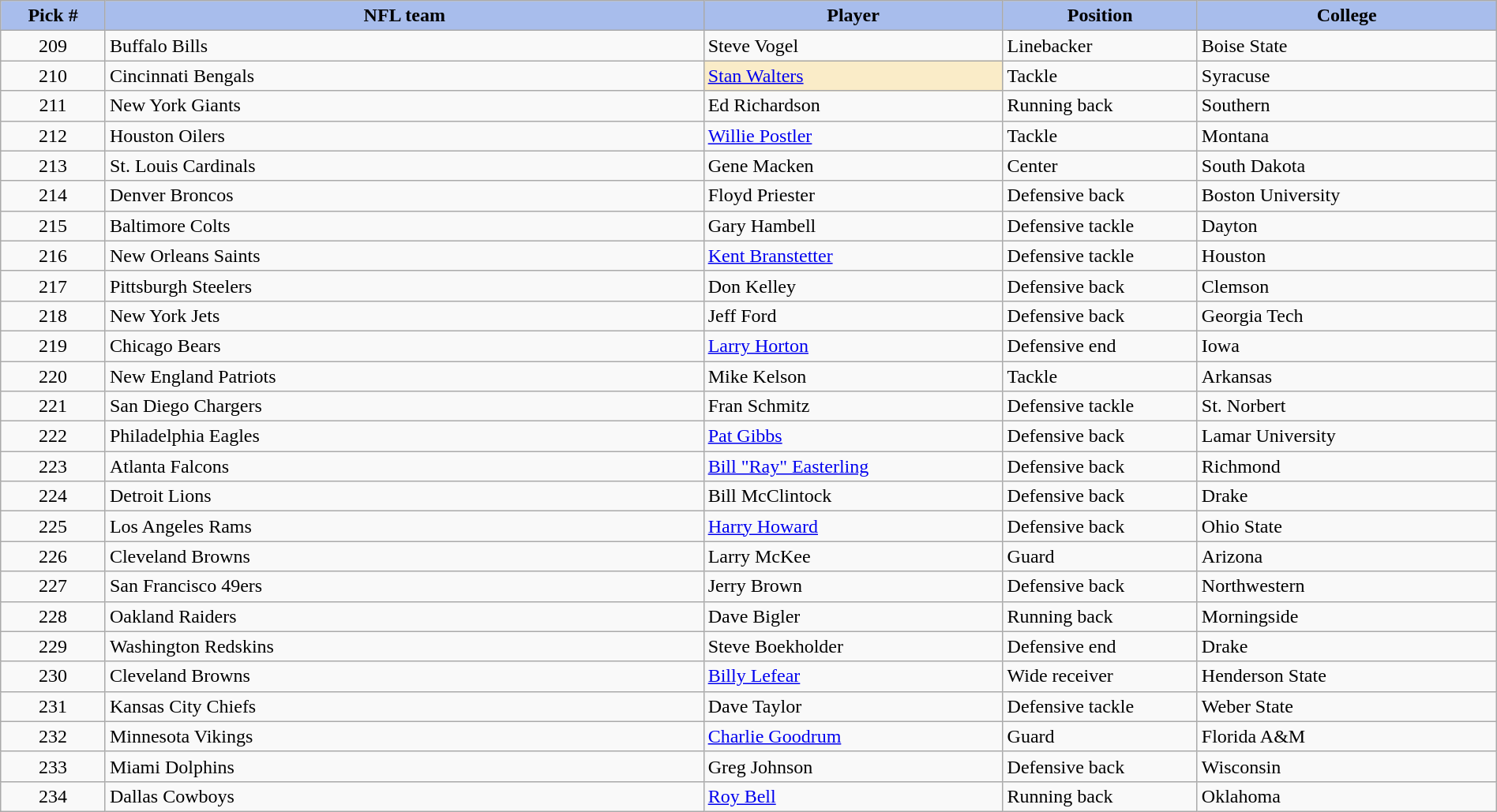<table class="wikitable sortable sortable" style="width: 100%">
<tr>
<th style="background:#A8BDEC;" width=7%>Pick #</th>
<th width=40% style="background:#A8BDEC;">NFL team</th>
<th width=20% style="background:#A8BDEC;">Player</th>
<th width=13% style="background:#A8BDEC;">Position</th>
<th style="background:#A8BDEC;">College</th>
</tr>
<tr>
<td align=center>209</td>
<td>Buffalo Bills</td>
<td>Steve Vogel</td>
<td>Linebacker</td>
<td>Boise State</td>
</tr>
<tr>
<td align=center>210</td>
<td>Cincinnati Bengals</td>
<td bgcolor="#faecc8"><a href='#'>Stan Walters</a></td>
<td>Tackle</td>
<td>Syracuse</td>
</tr>
<tr>
<td align=center>211</td>
<td>New York Giants</td>
<td>Ed Richardson</td>
<td>Running back</td>
<td>Southern</td>
</tr>
<tr>
<td align=center>212</td>
<td>Houston Oilers</td>
<td><a href='#'>Willie Postler</a></td>
<td>Tackle</td>
<td>Montana</td>
</tr>
<tr>
<td align=center>213</td>
<td>St. Louis Cardinals</td>
<td>Gene Macken</td>
<td>Center</td>
<td>South Dakota</td>
</tr>
<tr>
<td align=center>214</td>
<td>Denver Broncos</td>
<td>Floyd Priester</td>
<td>Defensive back</td>
<td>Boston University</td>
</tr>
<tr>
<td align=center>215</td>
<td>Baltimore Colts</td>
<td>Gary Hambell</td>
<td>Defensive tackle</td>
<td>Dayton</td>
</tr>
<tr>
<td align=center>216</td>
<td>New Orleans Saints</td>
<td><a href='#'>Kent Branstetter</a></td>
<td>Defensive tackle</td>
<td>Houston</td>
</tr>
<tr>
<td align=center>217</td>
<td>Pittsburgh Steelers</td>
<td>Don Kelley</td>
<td>Defensive back</td>
<td>Clemson</td>
</tr>
<tr>
<td align=center>218</td>
<td>New York Jets</td>
<td>Jeff Ford</td>
<td>Defensive back</td>
<td>Georgia Tech</td>
</tr>
<tr>
<td align=center>219</td>
<td>Chicago Bears</td>
<td><a href='#'>Larry Horton</a></td>
<td>Defensive end</td>
<td>Iowa</td>
</tr>
<tr>
<td align=center>220</td>
<td>New England Patriots</td>
<td>Mike Kelson</td>
<td>Tackle</td>
<td>Arkansas</td>
</tr>
<tr>
<td align=center>221</td>
<td>San Diego Chargers</td>
<td>Fran Schmitz</td>
<td>Defensive tackle</td>
<td>St. Norbert</td>
</tr>
<tr>
<td align=center>222</td>
<td>Philadelphia Eagles</td>
<td><a href='#'>Pat Gibbs</a></td>
<td>Defensive back</td>
<td>Lamar University</td>
</tr>
<tr>
<td align=center>223</td>
<td>Atlanta Falcons</td>
<td><a href='#'>Bill "Ray" Easterling</a></td>
<td>Defensive back</td>
<td>Richmond</td>
</tr>
<tr>
<td align=center>224</td>
<td>Detroit Lions</td>
<td>Bill McClintock</td>
<td>Defensive back</td>
<td>Drake</td>
</tr>
<tr>
<td align=center>225</td>
<td>Los Angeles Rams</td>
<td><a href='#'>Harry Howard</a></td>
<td>Defensive back</td>
<td>Ohio State</td>
</tr>
<tr>
<td align=center>226</td>
<td>Cleveland Browns</td>
<td>Larry McKee</td>
<td>Guard</td>
<td>Arizona</td>
</tr>
<tr>
<td align=center>227</td>
<td>San Francisco 49ers</td>
<td>Jerry Brown</td>
<td>Defensive back</td>
<td>Northwestern</td>
</tr>
<tr>
<td align=center>228</td>
<td>Oakland Raiders</td>
<td>Dave Bigler</td>
<td>Running back</td>
<td>Morningside</td>
</tr>
<tr>
<td align=center>229</td>
<td>Washington Redskins</td>
<td>Steve Boekholder</td>
<td>Defensive end</td>
<td>Drake</td>
</tr>
<tr>
<td align=center>230</td>
<td>Cleveland Browns</td>
<td><a href='#'>Billy Lefear</a></td>
<td>Wide receiver</td>
<td>Henderson State</td>
</tr>
<tr>
<td align=center>231</td>
<td>Kansas City Chiefs</td>
<td>Dave Taylor</td>
<td>Defensive tackle</td>
<td>Weber State</td>
</tr>
<tr>
<td align=center>232</td>
<td>Minnesota Vikings</td>
<td><a href='#'>Charlie Goodrum</a></td>
<td>Guard</td>
<td>Florida A&M</td>
</tr>
<tr>
<td align=center>233</td>
<td>Miami Dolphins</td>
<td>Greg Johnson</td>
<td>Defensive back</td>
<td>Wisconsin</td>
</tr>
<tr>
<td align=center>234</td>
<td>Dallas Cowboys</td>
<td><a href='#'>Roy Bell</a></td>
<td>Running back</td>
<td>Oklahoma</td>
</tr>
</table>
